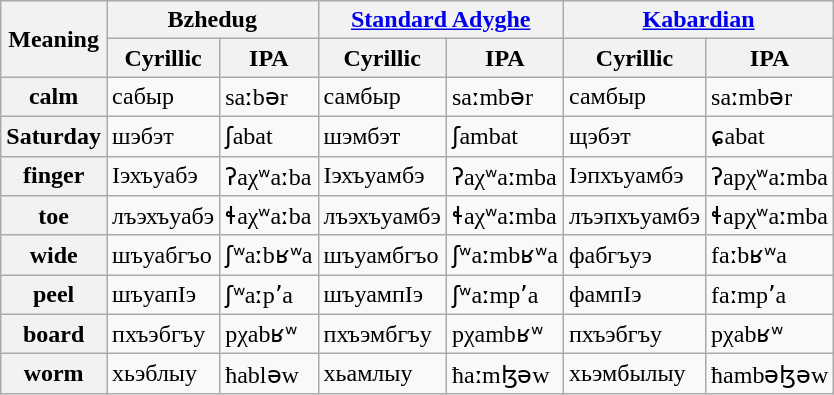<table class="wikitable">
<tr>
<th rowspan=2>Meaning</th>
<th colspan=2>Bzhedug</th>
<th colspan=2><a href='#'>Standard Adyghe</a></th>
<th colspan=2><a href='#'>Kabardian</a></th>
</tr>
<tr>
<th>Cyrillic</th>
<th>IPA</th>
<th>Cyrillic</th>
<th>IPA</th>
<th>Cyrillic</th>
<th>IPA</th>
</tr>
<tr>
<th>calm</th>
<td>сабыр</td>
<td>saːbər</td>
<td>самбыр</td>
<td>saːmbər</td>
<td>самбыр</td>
<td>saːmbər</td>
</tr>
<tr>
<th>Saturday</th>
<td>шэбэт</td>
<td>ʃabat</td>
<td>шэмбэт</td>
<td>ʃambat</td>
<td>щэбэт</td>
<td>ɕabat</td>
</tr>
<tr>
<th>finger</th>
<td>Iэхъуабэ</td>
<td>ʔaχʷaːba</td>
<td>Iэхъуамбэ</td>
<td>ʔaχʷaːmba</td>
<td>Iэпхъуамбэ</td>
<td>ʔapχʷaːmba</td>
</tr>
<tr>
<th>toe</th>
<td>лъэхъуабэ</td>
<td>ɬaχʷaːba</td>
<td>лъэхъуамбэ</td>
<td>ɬaχʷaːmba</td>
<td>лъэпхъуамбэ</td>
<td>ɬapχʷaːmba</td>
</tr>
<tr>
<th>wide</th>
<td>шъуабгъо</td>
<td>ʃʷaːbʁʷa</td>
<td>шъуамбгъо</td>
<td>ʃʷaːmbʁʷa</td>
<td>фабгъуэ</td>
<td>faːbʁʷa</td>
</tr>
<tr>
<th>peel</th>
<td>шъуапIэ</td>
<td>ʃʷaːpʼa</td>
<td>шъуампIэ</td>
<td>ʃʷaːmpʼa</td>
<td>фампIэ</td>
<td>faːmpʼa</td>
</tr>
<tr>
<th>board</th>
<td>пхъэбгъу</td>
<td>pχabʁʷ</td>
<td>пхъэмбгъу</td>
<td>pχambʁʷ</td>
<td>пхъэбгъу</td>
<td>pχabʁʷ</td>
</tr>
<tr>
<th>worm</th>
<td>хьэблыу</td>
<td>ħabləw</td>
<td>хьамлыу</td>
<td>ħaːmɮəw</td>
<td>хьэмбылыу</td>
<td>ħambəɮəw</td>
</tr>
</table>
